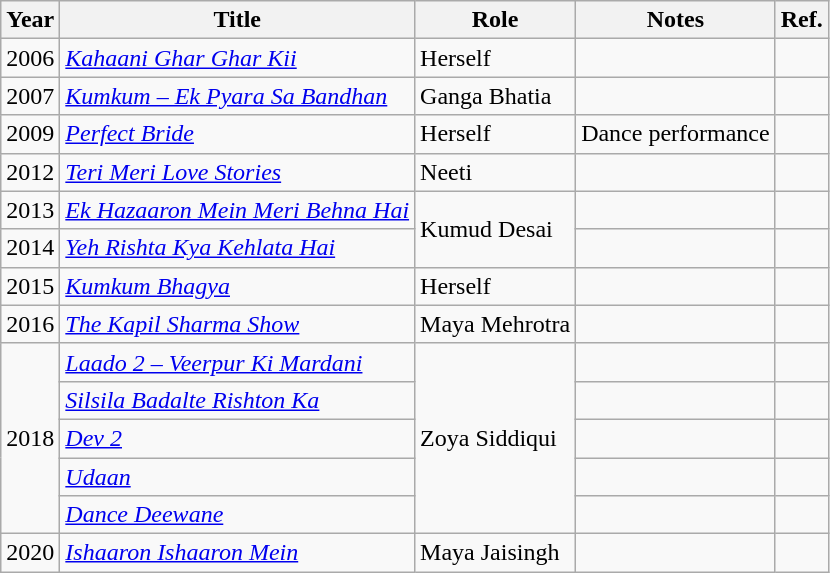<table class="wikitable sortable">
<tr style="text-align:center;">
<th>Year</th>
<th>Title</th>
<th>Role</th>
<th>Notes</th>
<th>Ref.</th>
</tr>
<tr>
<td>2006</td>
<td><em><a href='#'>Kahaani Ghar Ghar Kii</a></em></td>
<td>Herself</td>
<td></td>
<td style="text-align:center;"></td>
</tr>
<tr>
<td>2007</td>
<td><em><a href='#'>Kumkum – Ek Pyara Sa Bandhan</a></em></td>
<td>Ganga Bhatia</td>
<td></td>
<td style="text-align:center;"></td>
</tr>
<tr>
<td>2009</td>
<td><em><a href='#'>Perfect Bride</a></em></td>
<td>Herself</td>
<td>Dance performance</td>
<td style="text-align:center;"></td>
</tr>
<tr>
<td>2012</td>
<td><em><a href='#'>Teri Meri Love Stories</a></em></td>
<td>Neeti</td>
<td></td>
<td></td>
</tr>
<tr>
<td>2013</td>
<td><em><a href='#'>Ek Hazaaron Mein Meri Behna Hai</a></em></td>
<td rowspan="2">Kumud Desai</td>
<td></td>
<td style="text-align:center;"></td>
</tr>
<tr>
<td>2014</td>
<td><em><a href='#'>Yeh Rishta Kya Kehlata Hai</a></em></td>
<td></td>
<td style="text-align:center;"></td>
</tr>
<tr>
<td>2015</td>
<td><em><a href='#'>Kumkum Bhagya</a></em></td>
<td>Herself</td>
<td></td>
<td style="text-align:center;"></td>
</tr>
<tr>
<td>2016</td>
<td><em><a href='#'>The Kapil Sharma Show</a></em></td>
<td>Maya Mehrotra</td>
<td></td>
<td style="text-align:center;"></td>
</tr>
<tr>
<td rowspan="5">2018</td>
<td><em><a href='#'>Laado 2 – Veerpur Ki Mardani</a></em></td>
<td rowspan="5">Zoya Siddiqui</td>
<td></td>
<td style="text-align:center;"></td>
</tr>
<tr>
<td><em><a href='#'>Silsila Badalte Rishton Ka</a></em></td>
<td></td>
<td style="text-align:center;"></td>
</tr>
<tr>
<td><em><a href='#'>Dev 2</a></em></td>
<td></td>
<td style="text-align:center;"></td>
</tr>
<tr>
<td><em><a href='#'>Udaan</a></em></td>
<td></td>
<td style="text-align:center;"></td>
</tr>
<tr>
<td><em><a href='#'>Dance Deewane</a></em></td>
<td></td>
<td style="text-align:center;"></td>
</tr>
<tr>
<td>2020</td>
<td><em><a href='#'>Ishaaron Ishaaron Mein</a></em></td>
<td>Maya Jaisingh</td>
<td></td>
<td style="text-align:center;"></td>
</tr>
</table>
